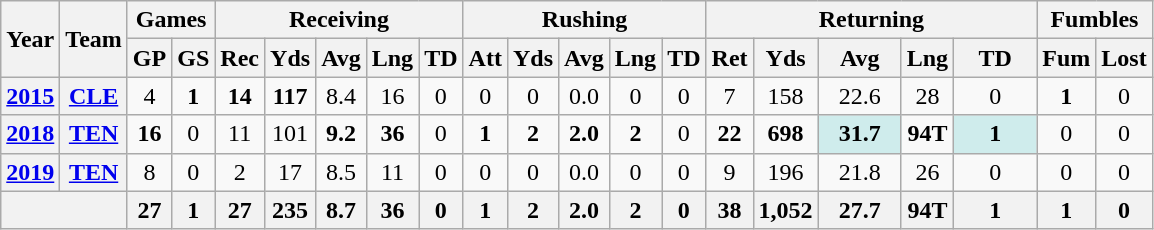<table class="wikitable" style="text-align: center;">
<tr>
<th rowspan="2">Year</th>
<th rowspan="2">Team</th>
<th colspan="2">Games</th>
<th colspan="5">Receiving</th>
<th colspan="5">Rushing</th>
<th colspan="5">Returning</th>
<th colspan="2">Fumbles</th>
</tr>
<tr>
<th>GP</th>
<th>GS</th>
<th>Rec</th>
<th>Yds</th>
<th>Avg</th>
<th>Lng</th>
<th>TD</th>
<th>Att</th>
<th>Yds</th>
<th>Avg</th>
<th>Lng</th>
<th>TD</th>
<th>Ret</th>
<th>Yds</th>
<th>Avg</th>
<th>Lng</th>
<th>TD</th>
<th>Fum</th>
<th>Lost</th>
</tr>
<tr>
<th><a href='#'>2015</a></th>
<th><a href='#'>CLE</a></th>
<td>4</td>
<td><strong>1</strong></td>
<td><strong>14</strong></td>
<td><strong>117</strong></td>
<td>8.4</td>
<td>16</td>
<td>0</td>
<td>0</td>
<td>0</td>
<td>0.0</td>
<td>0</td>
<td>0</td>
<td>7</td>
<td>158</td>
<td>22.6</td>
<td>28</td>
<td>0</td>
<td><strong>1</strong></td>
<td>0</td>
</tr>
<tr>
<th><a href='#'>2018</a></th>
<th><a href='#'>TEN</a></th>
<td><strong>16</strong></td>
<td>0</td>
<td>11</td>
<td>101</td>
<td><strong>9.2</strong></td>
<td><strong>36</strong></td>
<td>0</td>
<td><strong>1</strong></td>
<td><strong>2</strong></td>
<td><strong>2.0</strong></td>
<td><strong>2</strong></td>
<td>0</td>
<td><strong>22</strong></td>
<td><strong>698</strong></td>
<td style="background:#cfecec; width:3em;"><strong>31.7</strong></td>
<td><strong>94T</strong></td>
<td style="background:#cfecec; width:3em;"><strong>1</strong></td>
<td>0</td>
<td>0</td>
</tr>
<tr>
<th><a href='#'>2019</a></th>
<th><a href='#'>TEN</a></th>
<td>8</td>
<td>0</td>
<td>2</td>
<td>17</td>
<td>8.5</td>
<td>11</td>
<td>0</td>
<td>0</td>
<td>0</td>
<td>0.0</td>
<td>0</td>
<td>0</td>
<td>9</td>
<td>196</td>
<td>21.8</td>
<td>26</td>
<td>0</td>
<td>0</td>
<td>0</td>
</tr>
<tr>
<th colspan="2"></th>
<th>27</th>
<th>1</th>
<th>27</th>
<th>235</th>
<th>8.7</th>
<th>36</th>
<th>0</th>
<th>1</th>
<th>2</th>
<th>2.0</th>
<th>2</th>
<th>0</th>
<th>38</th>
<th>1,052</th>
<th>27.7</th>
<th>94T</th>
<th>1</th>
<th>1</th>
<th>0</th>
</tr>
</table>
